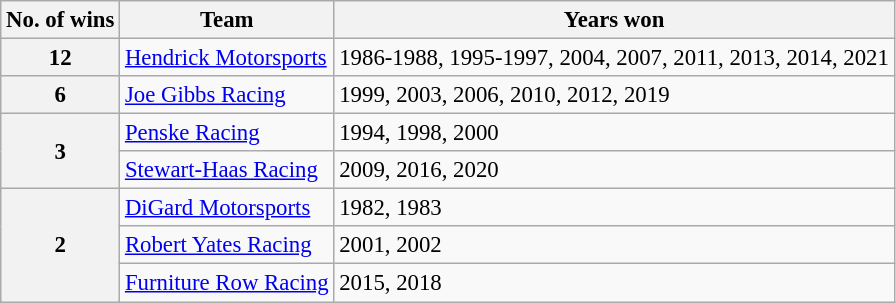<table class="wikitable" style="font-size: 95%;">
<tr>
<th>No. of wins</th>
<th>Team</th>
<th>Years won</th>
</tr>
<tr>
<th>12</th>
<td><a href='#'>Hendrick Motorsports</a></td>
<td>1986-1988, 1995-1997, 2004, 2007, 2011, 2013, 2014, 2021</td>
</tr>
<tr>
<th>6</th>
<td><a href='#'>Joe Gibbs Racing</a></td>
<td>1999, 2003, 2006, 2010, 2012, 2019</td>
</tr>
<tr>
<th rowspan="2">3</th>
<td><a href='#'>Penske Racing</a></td>
<td>1994, 1998, 2000</td>
</tr>
<tr>
<td><a href='#'>Stewart-Haas Racing</a></td>
<td>2009, 2016, 2020</td>
</tr>
<tr>
<th rowspan="3">2</th>
<td><a href='#'>DiGard Motorsports</a></td>
<td>1982, 1983</td>
</tr>
<tr>
<td><a href='#'>Robert Yates Racing</a></td>
<td>2001, 2002</td>
</tr>
<tr>
<td><a href='#'>Furniture Row Racing</a></td>
<td>2015, 2018</td>
</tr>
</table>
